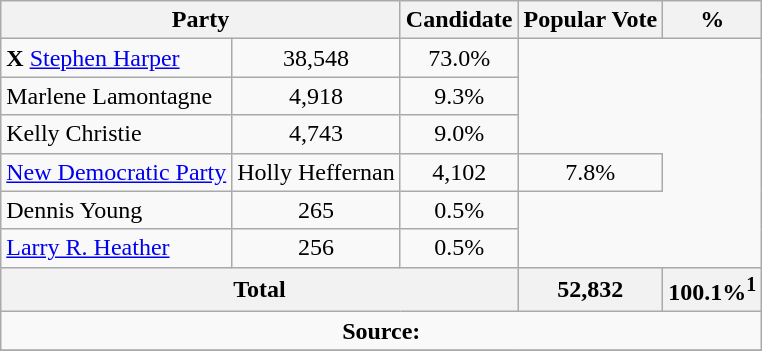<table class="wikitable">
<tr>
<th colspan="2">Party</th>
<th>Candidate</th>
<th>Popular Vote</th>
<th>%</th>
</tr>
<tr>
<td> <strong>X</strong> <a href='#'>Stephen Harper</a></td>
<td align=center>38,548</td>
<td align=center>73.0%</td>
</tr>
<tr>
<td>Marlene Lamontagne</td>
<td align=center>4,918</td>
<td align=center>9.3%</td>
</tr>
<tr>
<td>Kelly Christie</td>
<td align=center>4,743</td>
<td align=center>9.0%</td>
</tr>
<tr>
<td><a href='#'>New Democratic Party</a></td>
<td>Holly Heffernan</td>
<td align=center>4,102</td>
<td align=center>7.8%</td>
</tr>
<tr>
<td>Dennis Young</td>
<td align=center>265</td>
<td align=center>0.5%</td>
</tr>
<tr>
<td><a href='#'>Larry R. Heather</a></td>
<td align=center>256</td>
<td align=center>0.5%</td>
</tr>
<tr>
<th colspan=3>Total</th>
<th>52,832</th>
<th>100.1%<sup>1</sup></th>
</tr>
<tr>
<td align="center" colspan=5><strong>Source:</strong> </td>
</tr>
<tr>
</tr>
</table>
